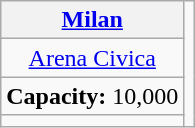<table class="wikitable" style="text-align:center">
<tr>
<th><a href='#'>Milan</a></th>
<td rowspan="4"></td>
</tr>
<tr>
<td><a href='#'>Arena Civica</a></td>
</tr>
<tr>
<td><strong>Capacity:</strong> 10,000</td>
</tr>
<tr>
<td></td>
</tr>
</table>
